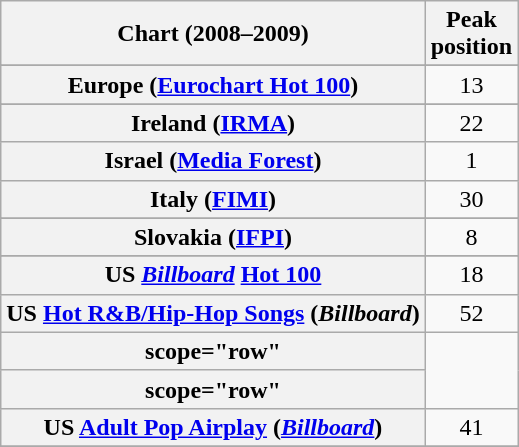<table class="wikitable sortable plainrowheaders">
<tr>
<th scope="col">Chart (2008–2009)</th>
<th scope="col">Peak<br>position</th>
</tr>
<tr>
</tr>
<tr>
</tr>
<tr>
</tr>
<tr>
</tr>
<tr>
</tr>
<tr>
</tr>
<tr>
</tr>
<tr>
<th scope="row">Europe (<a href='#'>Eurochart Hot 100</a>)</th>
<td style="text-align:center;">13</td>
</tr>
<tr>
</tr>
<tr>
</tr>
<tr>
</tr>
<tr>
<th scope="row">Ireland (<a href='#'>IRMA</a>)</th>
<td style="text-align:center;">22</td>
</tr>
<tr>
<th scope="row">Israel (<a href='#'>Media Forest</a>)</th>
<td style="text-align:center;">1</td>
</tr>
<tr>
<th scope="row">Italy (<a href='#'>FIMI</a>)</th>
<td style="text-align:center;">30</td>
</tr>
<tr>
</tr>
<tr>
</tr>
<tr>
</tr>
<tr>
</tr>
<tr>
<th scope="row">Slovakia (<a href='#'>IFPI</a>)</th>
<td style="text-align:center;">8</td>
</tr>
<tr>
</tr>
<tr>
</tr>
<tr>
</tr>
<tr>
</tr>
<tr>
<th scope="row">US <em><a href='#'>Billboard</a></em> <a href='#'>Hot 100</a></th>
<td style="text-align:center;">18</td>
</tr>
<tr>
<th scope="row">US <a href='#'>Hot R&B/Hip-Hop Songs</a> (<em>Billboard</em>)</th>
<td style="text-align:center;">52</td>
</tr>
<tr>
<th>scope="row" </th>
</tr>
<tr>
<th>scope="row" </th>
</tr>
<tr>
<th scope="row">US <a href='#'>Adult Pop Airplay</a> (<em><a href='#'>Billboard</a></em>)</th>
<td style="text-align:center;">41</td>
</tr>
<tr>
</tr>
</table>
